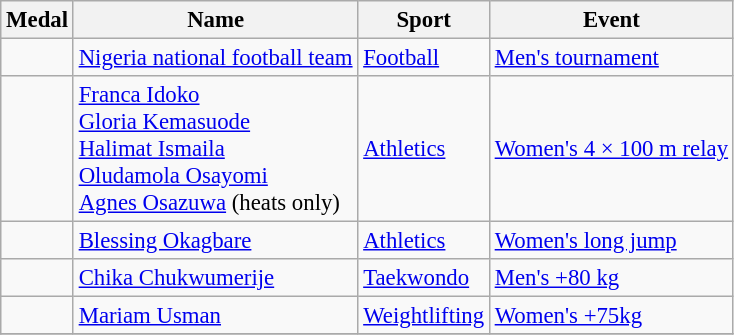<table class="wikitable sortable" style="font-size:95%">
<tr>
<th>Medal</th>
<th>Name</th>
<th>Sport</th>
<th>Event</th>
</tr>
<tr>
<td></td>
<td><a href='#'>Nigeria national football team</a><br></td>
<td><a href='#'>Football</a></td>
<td><a href='#'>Men's tournament</a></td>
</tr>
<tr>
<td></td>
<td><a href='#'>Franca Idoko</a><br><a href='#'>Gloria Kemasuode</a><br><a href='#'>Halimat Ismaila</a><br><a href='#'>Oludamola Osayomi</a><br><a href='#'>Agnes Osazuwa</a> (heats only)</td>
<td><a href='#'>Athletics</a></td>
<td><a href='#'>Women's 4 × 100 m relay</a></td>
</tr>
<tr>
<td></td>
<td><a href='#'>Blessing Okagbare</a></td>
<td><a href='#'>Athletics</a></td>
<td><a href='#'>Women's long jump</a></td>
</tr>
<tr>
<td></td>
<td><a href='#'>Chika Chukwumerije</a></td>
<td><a href='#'>Taekwondo</a></td>
<td><a href='#'>Men's +80 kg</a></td>
</tr>
<tr>
<td></td>
<td><a href='#'>Mariam Usman</a></td>
<td><a href='#'>Weightlifting</a></td>
<td><a href='#'>Women's +75kg</a></td>
</tr>
<tr>
</tr>
</table>
